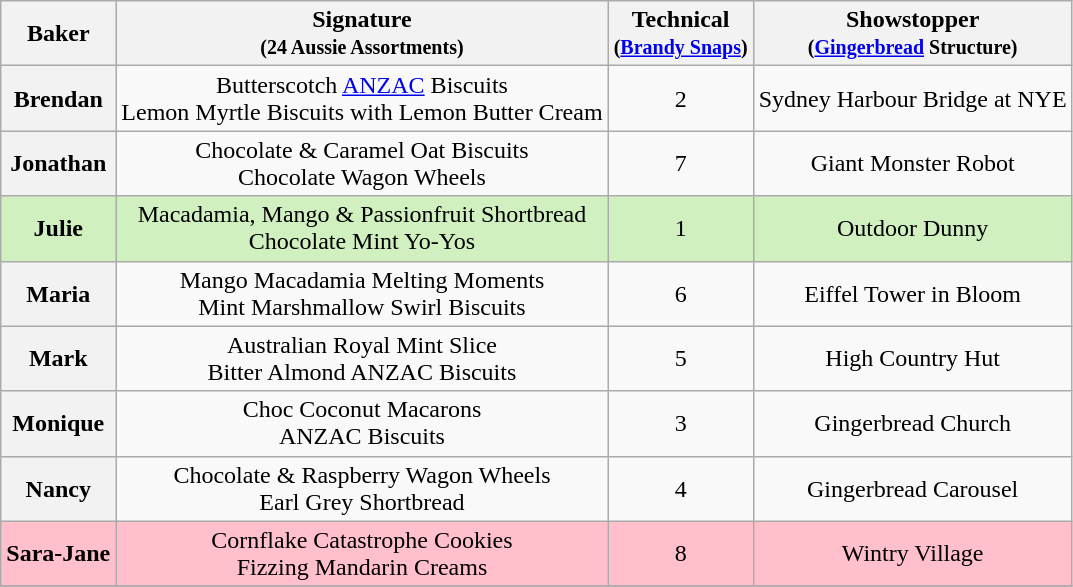<table class="wikitable sortable" style="text-align:center">
<tr>
<th>Baker</th>
<th class="unsortable">Signature<br><small>(24 Aussie Assortments)</small></th>
<th>Technical<br><small>(<a href='#'>Brandy Snaps</a>)</small></th>
<th class="unsortable">Showstopper<br><small>(<a href='#'>Gingerbread</a> Structure)</small></th>
</tr>
<tr>
<th>Brendan</th>
<td>Butterscotch <a href='#'>ANZAC</a> Biscuits<br>Lemon Myrtle Biscuits with Lemon Butter Cream</td>
<td>2</td>
<td>Sydney Harbour Bridge at NYE</td>
</tr>
<tr>
<th>Jonathan</th>
<td>Chocolate & Caramel Oat Biscuits<br>Chocolate Wagon Wheels</td>
<td>7</td>
<td>Giant Monster Robot</td>
</tr>
<tr style="background:#d0f0c0;">
<th style="background:#d0f0c0;">Julie</th>
<td>Macadamia, Mango & Passionfruit Shortbread<br>Chocolate Mint Yo-Yos</td>
<td>1</td>
<td>Outdoor Dunny</td>
</tr>
<tr>
<th>Maria</th>
<td>Mango Macadamia Melting Moments<br>Mint Marshmallow Swirl Biscuits</td>
<td>6</td>
<td>Eiffel Tower in Bloom</td>
</tr>
<tr>
<th>Mark</th>
<td>Australian Royal Mint Slice<br>Bitter Almond ANZAC Biscuits</td>
<td>5</td>
<td>High Country Hut</td>
</tr>
<tr>
<th>Monique</th>
<td>Choc Coconut Macarons<br>ANZAC Biscuits</td>
<td>3</td>
<td>Gingerbread Church</td>
</tr>
<tr>
<th>Nancy</th>
<td>Chocolate & Raspberry Wagon Wheels<br>Earl Grey Shortbread</td>
<td>4</td>
<td>Gingerbread Carousel</td>
</tr>
<tr style="background:Pink;">
<th style="background:Pink;">Sara-Jane</th>
<td>Cornflake Catastrophe Cookies<br>Fizzing Mandarin Creams</td>
<td>8</td>
<td>Wintry Village</td>
</tr>
<tr>
</tr>
</table>
